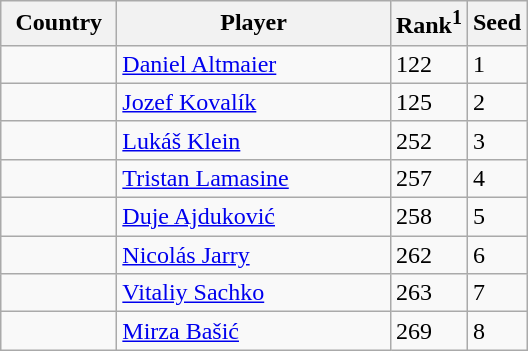<table class="sortable wikitable">
<tr>
<th width="70">Country</th>
<th width="175">Player</th>
<th>Rank<sup>1</sup></th>
<th>Seed</th>
</tr>
<tr>
<td></td>
<td><a href='#'>Daniel Altmaier</a></td>
<td>122</td>
<td>1</td>
</tr>
<tr>
<td></td>
<td><a href='#'>Jozef Kovalík</a></td>
<td>125</td>
<td>2</td>
</tr>
<tr>
<td></td>
<td><a href='#'>Lukáš Klein</a></td>
<td>252</td>
<td>3</td>
</tr>
<tr>
<td></td>
<td><a href='#'>Tristan Lamasine</a></td>
<td>257</td>
<td>4</td>
</tr>
<tr>
<td></td>
<td><a href='#'>Duje Ajduković</a></td>
<td>258</td>
<td>5</td>
</tr>
<tr>
<td></td>
<td><a href='#'>Nicolás Jarry</a></td>
<td>262</td>
<td>6</td>
</tr>
<tr>
<td></td>
<td><a href='#'>Vitaliy Sachko</a></td>
<td>263</td>
<td>7</td>
</tr>
<tr>
<td></td>
<td><a href='#'>Mirza Bašić</a></td>
<td>269</td>
<td>8</td>
</tr>
</table>
